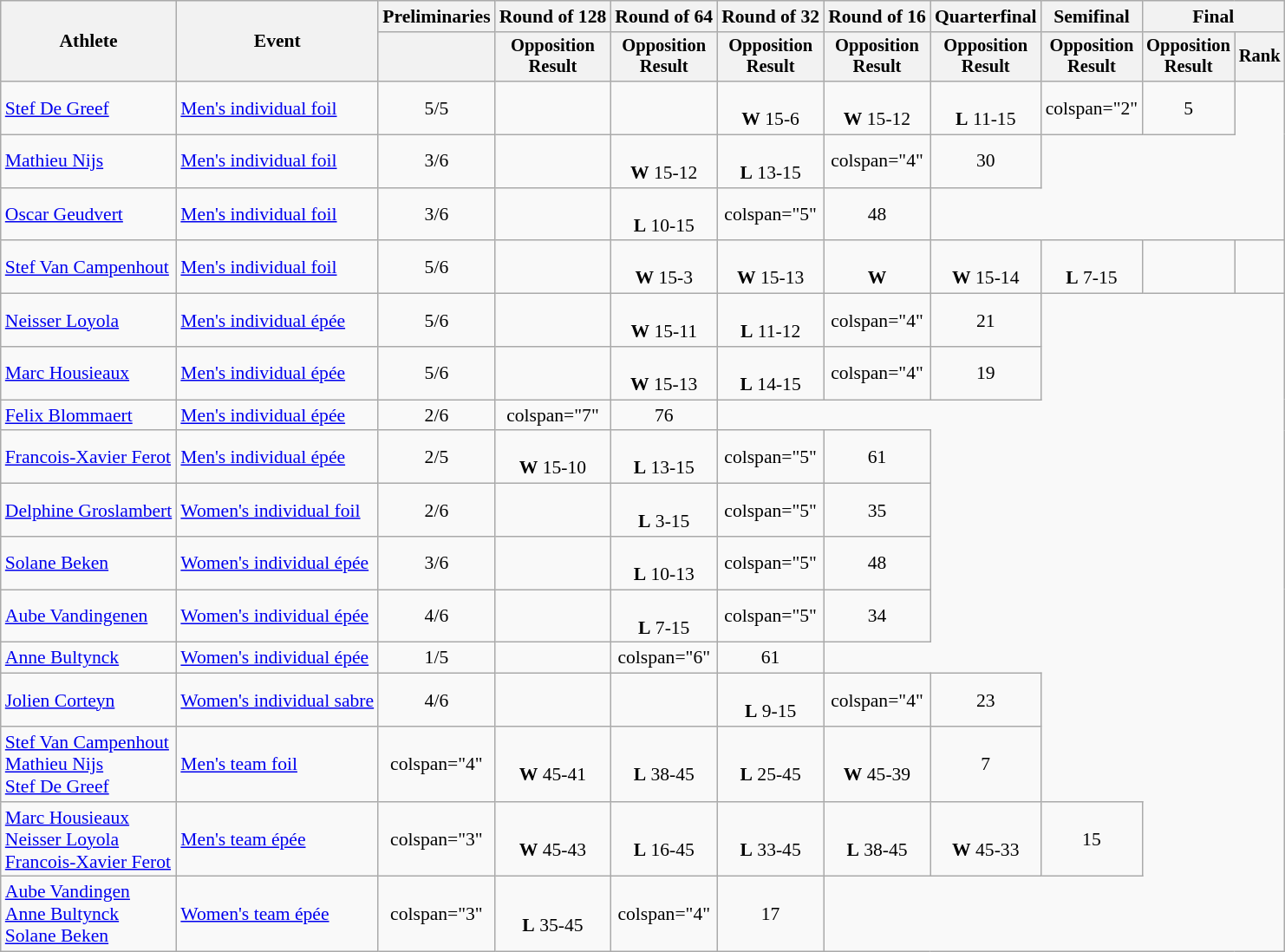<table class="wikitable" style="text-align:center; font-size:90%">
<tr>
<th rowspan="2">Athlete</th>
<th rowspan="2">Event</th>
<th>Preliminaries</th>
<th>Round of 128</th>
<th>Round of 64</th>
<th>Round of 32</th>
<th>Round of 16</th>
<th>Quarterfinal</th>
<th>Semifinal</th>
<th colspan="2">Final</th>
</tr>
<tr style="font-size:95%">
<th></th>
<th>Opposition<br>Result</th>
<th>Opposition<br>Result</th>
<th>Opposition<br>Result</th>
<th>Opposition<br>Result</th>
<th>Opposition<br>Result</th>
<th>Opposition<br>Result</th>
<th>Opposition<br>Result</th>
<th>Rank</th>
</tr>
<tr>
<td align="left"><a href='#'>Stef De Greef</a></td>
<td align="left"><a href='#'>Men's individual foil</a></td>
<td>5/5</td>
<td></td>
<td></td>
<td><br><strong>W</strong> 15-6</td>
<td><br><strong>W</strong> 15-12</td>
<td><br><strong>L</strong> 11-15</td>
<td>colspan="2" </td>
<td>5</td>
</tr>
<tr>
<td align="left"><a href='#'>Mathieu Nijs</a></td>
<td align="left"><a href='#'>Men's individual foil</a></td>
<td>3/6</td>
<td></td>
<td><br><strong>W</strong> 15-12</td>
<td><br><strong>L</strong> 13-15</td>
<td>colspan="4" </td>
<td>30</td>
</tr>
<tr>
<td align="left"><a href='#'>Oscar Geudvert</a></td>
<td align="left"><a href='#'>Men's individual foil</a></td>
<td>3/6</td>
<td></td>
<td><br><strong>L</strong> 10-15</td>
<td>colspan="5" </td>
<td>48</td>
</tr>
<tr>
<td align="left"><a href='#'>Stef Van Campenhout</a></td>
<td align="left"><a href='#'>Men's individual foil</a></td>
<td>5/6</td>
<td></td>
<td><br><strong>W</strong> 15-3</td>
<td><br><strong>W</strong> 15-13</td>
<td><br><strong>W</strong> </td>
<td><br><strong>W</strong> 15-14</td>
<td><br><strong>L</strong> 7-15</td>
<td></td>
<td></td>
</tr>
<tr>
<td align="left"><a href='#'>Neisser Loyola</a></td>
<td align="left"><a href='#'>Men's individual épée</a></td>
<td>5/6</td>
<td></td>
<td><br><strong>W</strong> 15-11</td>
<td><br><strong>L</strong> 11-12</td>
<td>colspan="4" </td>
<td>21</td>
</tr>
<tr>
<td align="left"><a href='#'>Marc Housieaux</a></td>
<td align="left"><a href='#'>Men's individual épée</a></td>
<td>5/6</td>
<td></td>
<td><br><strong>W</strong> 15-13</td>
<td><br><strong>L</strong> 14-15</td>
<td>colspan="4" </td>
<td>19</td>
</tr>
<tr>
<td align="left"><a href='#'>Felix Blommaert</a></td>
<td align="left"><a href='#'>Men's individual épée</a></td>
<td>2/6</td>
<td>colspan="7" </td>
<td>76</td>
</tr>
<tr>
<td align="left"><a href='#'>Francois-Xavier Ferot</a></td>
<td align="left"><a href='#'>Men's individual épée</a></td>
<td>2/5</td>
<td><br><strong>W</strong> 15-10</td>
<td><br><strong>L</strong> 13-15</td>
<td>colspan="5" </td>
<td>61</td>
</tr>
<tr>
<td align="left"><a href='#'>Delphine Groslambert</a></td>
<td align="left"><a href='#'>Women's individual foil</a></td>
<td>2/6</td>
<td></td>
<td><br><strong>L</strong> 3-15</td>
<td>colspan="5" </td>
<td>35</td>
</tr>
<tr>
<td align="left"><a href='#'>Solane Beken</a></td>
<td align="left"><a href='#'>Women's individual épée</a></td>
<td>3/6</td>
<td></td>
<td><br><strong>L</strong> 10-13</td>
<td>colspan="5" </td>
<td>48</td>
</tr>
<tr>
<td align="left"><a href='#'>Aube Vandingenen</a></td>
<td align="left"><a href='#'>Women's individual épée</a></td>
<td>4/6</td>
<td></td>
<td><br><strong>L</strong> 7-15</td>
<td>colspan="5" </td>
<td>34</td>
</tr>
<tr>
<td align="left"><a href='#'>Anne Bultynck</a></td>
<td align="left"><a href='#'>Women's individual épée</a></td>
<td>1/5</td>
<td></td>
<td>colspan="6" </td>
<td>61</td>
</tr>
<tr>
<td align="left"><a href='#'>Jolien Corteyn</a></td>
<td align="left"><a href='#'>Women's individual sabre</a></td>
<td>4/6</td>
<td></td>
<td></td>
<td><br><strong>L</strong> 9-15</td>
<td>colspan="4" </td>
<td>23</td>
</tr>
<tr>
<td align="left"><a href='#'>Stef Van Campenhout</a><br><a href='#'>Mathieu Nijs</a><br><a href='#'>Stef De Greef</a></td>
<td align="left"><a href='#'>Men's team foil</a></td>
<td>colspan="4" </td>
<td><br><strong>W</strong> 45-41</td>
<td><br><strong>L</strong> 38-45</td>
<td><br><strong>L</strong> 25-45</td>
<td><br><strong>W</strong> 45-39</td>
<td>7</td>
</tr>
<tr>
<td align="left"><a href='#'>Marc Housieaux</a><br><a href='#'>Neisser Loyola</a><br><a href='#'>Francois-Xavier Ferot</a></td>
<td align="left"><a href='#'>Men's team épée</a></td>
<td>colspan="3" </td>
<td><br><strong>W</strong> 45-43</td>
<td><br><strong>L</strong> 16-45</td>
<td><br><strong>L</strong> 33-45</td>
<td><br><strong>L</strong> 38-45</td>
<td><br><strong>W</strong> 45-33</td>
<td>15</td>
</tr>
<tr>
<td align="left"><a href='#'>Aube Vandingen</a><br><a href='#'>Anne Bultynck</a><br><a href='#'>Solane Beken</a></td>
<td align="left"><a href='#'>Women's team épée</a></td>
<td>colspan="3" </td>
<td><br><strong>L</strong> 35-45</td>
<td>colspan="4" </td>
<td>17</td>
</tr>
</table>
